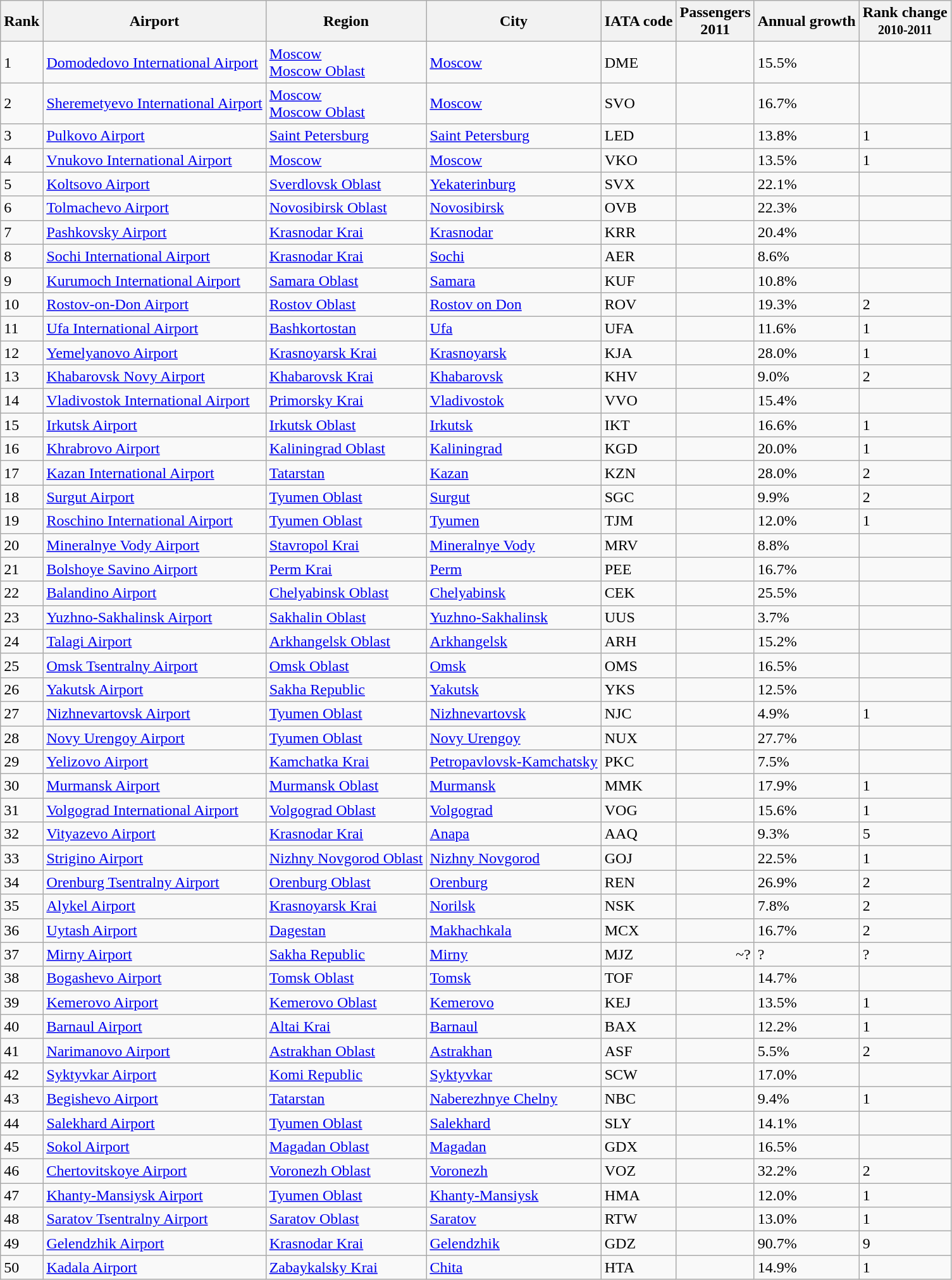<table class="wikitable sortable">
<tr>
<th>Rank</th>
<th>Airport</th>
<th>Region</th>
<th>City</th>
<th>IATA code</th>
<th>Passengers<br>2011</th>
<th>Annual growth</th>
<th>Rank change<br><small>2010-2011</small></th>
</tr>
<tr>
<td>1</td>
<td><a href='#'>Domodedovo International Airport</a></td>
<td><a href='#'>Moscow</a><br><a href='#'>Moscow Oblast</a></td>
<td><a href='#'>Moscow</a></td>
<td>DME</td>
<td style="text-align: right"></td>
<td> 15.5%</td>
<td></td>
</tr>
<tr>
<td>2</td>
<td><a href='#'>Sheremetyevo International Airport</a></td>
<td><a href='#'>Moscow</a><br><a href='#'>Moscow Oblast</a></td>
<td><a href='#'>Moscow</a></td>
<td>SVO</td>
<td style="text-align: right"></td>
<td> 16.7%</td>
<td></td>
</tr>
<tr>
<td>3</td>
<td><a href='#'>Pulkovo Airport</a></td>
<td><a href='#'>Saint Petersburg</a></td>
<td><a href='#'>Saint Petersburg</a></td>
<td>LED</td>
<td style="text-align: right"></td>
<td> 13.8%</td>
<td> 1</td>
</tr>
<tr>
<td>4</td>
<td><a href='#'>Vnukovo International Airport</a></td>
<td><a href='#'>Moscow</a></td>
<td><a href='#'>Moscow</a></td>
<td>VKO</td>
<td style="text-align: right"></td>
<td> 13.5%</td>
<td> 1</td>
</tr>
<tr>
<td>5</td>
<td><a href='#'>Koltsovo Airport</a></td>
<td><a href='#'>Sverdlovsk Oblast</a></td>
<td><a href='#'>Yekaterinburg</a></td>
<td>SVX</td>
<td style="text-align: right"></td>
<td> 22.1%</td>
<td></td>
</tr>
<tr>
<td>6</td>
<td><a href='#'>Tolmachevo Airport</a></td>
<td><a href='#'>Novosibirsk Oblast</a></td>
<td><a href='#'>Novosibirsk</a></td>
<td>OVB</td>
<td style="text-align: right"></td>
<td> 22.3%</td>
<td></td>
</tr>
<tr>
<td>7</td>
<td><a href='#'>Pashkovsky Airport</a></td>
<td><a href='#'>Krasnodar Krai</a></td>
<td><a href='#'>Krasnodar</a></td>
<td>KRR</td>
<td style="text-align: right"></td>
<td> 20.4%</td>
<td></td>
</tr>
<tr>
<td>8</td>
<td><a href='#'>Sochi International Airport</a></td>
<td><a href='#'>Krasnodar Krai</a></td>
<td><a href='#'>Sochi</a></td>
<td>AER</td>
<td style="text-align: right"></td>
<td> 8.6%</td>
<td></td>
</tr>
<tr>
<td>9</td>
<td><a href='#'>Kurumoch International Airport</a></td>
<td><a href='#'>Samara Oblast</a></td>
<td><a href='#'>Samara</a></td>
<td>KUF</td>
<td style="text-align: right"></td>
<td> 10.8%</td>
<td></td>
</tr>
<tr>
<td>10</td>
<td><a href='#'>Rostov-on-Don Airport</a></td>
<td><a href='#'>Rostov Oblast</a></td>
<td><a href='#'>Rostov on Don</a></td>
<td>ROV</td>
<td style="text-align: right"></td>
<td> 19.3%</td>
<td> 2</td>
</tr>
<tr>
<td>11</td>
<td><a href='#'>Ufa International Airport</a></td>
<td><a href='#'>Bashkortostan</a></td>
<td><a href='#'>Ufa</a></td>
<td>UFA</td>
<td style="text-align: right"></td>
<td> 11.6%</td>
<td> 1</td>
</tr>
<tr>
<td>12</td>
<td><a href='#'>Yemelyanovo Airport</a></td>
<td><a href='#'>Krasnoyarsk Krai</a></td>
<td><a href='#'>Krasnoyarsk</a></td>
<td>KJA</td>
<td style="text-align: right"></td>
<td> 28.0%</td>
<td> 1</td>
</tr>
<tr>
<td>13</td>
<td><a href='#'>Khabarovsk Novy Airport</a></td>
<td><a href='#'>Khabarovsk Krai</a></td>
<td><a href='#'>Khabarovsk</a></td>
<td>KHV</td>
<td style="text-align: right"></td>
<td> 9.0%</td>
<td> 2</td>
</tr>
<tr>
<td>14</td>
<td><a href='#'>Vladivostok International Airport</a></td>
<td><a href='#'>Primorsky Krai</a></td>
<td><a href='#'>Vladivostok</a></td>
<td>VVO</td>
<td style="text-align: right"></td>
<td> 15.4%</td>
<td></td>
</tr>
<tr>
<td>15</td>
<td><a href='#'>Irkutsk Airport</a></td>
<td><a href='#'>Irkutsk Oblast</a></td>
<td><a href='#'>Irkutsk</a></td>
<td>IKT</td>
<td style="text-align: right"></td>
<td> 16.6%</td>
<td> 1</td>
</tr>
<tr>
<td>16</td>
<td><a href='#'>Khrabrovo Airport</a></td>
<td><a href='#'>Kaliningrad Oblast</a></td>
<td><a href='#'>Kaliningrad</a></td>
<td>KGD</td>
<td style="text-align: right"></td>
<td> 20.0%</td>
<td> 1</td>
</tr>
<tr>
<td>17</td>
<td><a href='#'>Kazan International Airport</a></td>
<td><a href='#'>Tatarstan</a></td>
<td><a href='#'>Kazan</a></td>
<td>KZN</td>
<td style="text-align: right"></td>
<td> 28.0%</td>
<td> 2</td>
</tr>
<tr>
<td>18</td>
<td><a href='#'>Surgut Airport</a></td>
<td><a href='#'>Tyumen Oblast</a></td>
<td><a href='#'>Surgut</a></td>
<td>SGC</td>
<td style="text-align: right"></td>
<td> 9.9%</td>
<td> 2</td>
</tr>
<tr>
<td>19</td>
<td><a href='#'>Roschino International Airport</a></td>
<td><a href='#'>Tyumen Oblast</a></td>
<td><a href='#'>Tyumen</a></td>
<td>TJM</td>
<td style="text-align: right"></td>
<td> 12.0%</td>
<td> 1</td>
</tr>
<tr>
<td>20</td>
<td><a href='#'>Mineralnye Vody Airport</a></td>
<td><a href='#'>Stavropol Krai</a></td>
<td><a href='#'>Mineralnye Vody</a></td>
<td>MRV</td>
<td style="text-align: right"></td>
<td> 8.8%</td>
<td></td>
</tr>
<tr>
<td>21</td>
<td><a href='#'>Bolshoye Savino Airport</a></td>
<td><a href='#'>Perm Krai</a></td>
<td><a href='#'>Perm</a></td>
<td>PEE</td>
<td style="text-align: right"></td>
<td> 16.7%</td>
<td></td>
</tr>
<tr>
<td>22</td>
<td><a href='#'>Balandino Airport</a></td>
<td><a href='#'>Chelyabinsk Oblast</a></td>
<td><a href='#'>Chelyabinsk</a></td>
<td>CEK</td>
<td style="text-align: right"></td>
<td> 25.5%</td>
<td></td>
</tr>
<tr>
<td>23</td>
<td><a href='#'>Yuzhno-Sakhalinsk Airport</a></td>
<td><a href='#'>Sakhalin Oblast</a></td>
<td><a href='#'>Yuzhno-Sakhalinsk</a></td>
<td>UUS</td>
<td style="text-align: right"></td>
<td> 3.7%</td>
<td></td>
</tr>
<tr>
<td>24</td>
<td><a href='#'>Talagi Airport</a></td>
<td><a href='#'>Arkhangelsk Oblast</a></td>
<td><a href='#'>Arkhangelsk</a></td>
<td>ARH</td>
<td style="text-align: right"></td>
<td> 15.2%</td>
<td></td>
</tr>
<tr>
<td>25</td>
<td><a href='#'>Omsk Tsentralny Airport</a></td>
<td><a href='#'>Omsk Oblast</a></td>
<td><a href='#'>Omsk</a></td>
<td>OMS</td>
<td style="text-align: right"></td>
<td> 16.5%</td>
<td></td>
</tr>
<tr>
<td>26</td>
<td><a href='#'>Yakutsk Airport</a></td>
<td><a href='#'>Sakha Republic</a></td>
<td><a href='#'>Yakutsk</a></td>
<td>YKS</td>
<td style="text-align: right"></td>
<td> 12.5%</td>
<td></td>
</tr>
<tr>
<td>27</td>
<td><a href='#'>Nizhnevartovsk Airport</a></td>
<td><a href='#'>Tyumen Oblast</a></td>
<td><a href='#'>Nizhnevartovsk</a></td>
<td>NJC</td>
<td style="text-align: right"></td>
<td> 4.9%</td>
<td> 1</td>
</tr>
<tr>
<td>28</td>
<td><a href='#'>Novy Urengoy Airport</a></td>
<td><a href='#'>Tyumen Oblast</a></td>
<td><a href='#'>Novy Urengoy</a></td>
<td>NUX</td>
<td style="text-align: right"></td>
<td> 27.7%</td>
<td></td>
</tr>
<tr>
<td>29</td>
<td><a href='#'>Yelizovo Airport</a></td>
<td><a href='#'>Kamchatka Krai</a></td>
<td><a href='#'>Petropavlovsk-Kamchatsky</a></td>
<td>PKC</td>
<td style="text-align: right"></td>
<td> 7.5%</td>
<td></td>
</tr>
<tr>
<td>30</td>
<td><a href='#'>Murmansk Airport</a></td>
<td><a href='#'>Murmansk Oblast</a></td>
<td><a href='#'>Murmansk</a></td>
<td>MMK</td>
<td style="text-align: right"></td>
<td> 17.9%</td>
<td> 1</td>
</tr>
<tr>
<td>31</td>
<td><a href='#'>Volgograd International Airport</a></td>
<td><a href='#'>Volgograd Oblast</a></td>
<td><a href='#'>Volgograd</a></td>
<td>VOG</td>
<td style="text-align: right"></td>
<td> 15.6%</td>
<td> 1</td>
</tr>
<tr>
<td>32</td>
<td><a href='#'>Vityazevo Airport</a></td>
<td><a href='#'>Krasnodar Krai</a></td>
<td><a href='#'>Anapa</a></td>
<td>AAQ</td>
<td style="text-align: right"></td>
<td> 9.3%</td>
<td> 5</td>
</tr>
<tr>
<td>33</td>
<td><a href='#'>Strigino Airport</a></td>
<td><a href='#'>Nizhny Novgorod Oblast</a></td>
<td><a href='#'>Nizhny Novgorod</a></td>
<td>GOJ</td>
<td style="text-align: right"></td>
<td> 22.5%</td>
<td> 1</td>
</tr>
<tr>
<td>34</td>
<td><a href='#'>Orenburg Tsentralny Airport</a></td>
<td><a href='#'>Orenburg Oblast</a></td>
<td><a href='#'>Orenburg</a></td>
<td>REN</td>
<td style="text-align: right"></td>
<td> 26.9%</td>
<td> 2</td>
</tr>
<tr>
<td>35</td>
<td><a href='#'>Alykel Airport</a></td>
<td><a href='#'>Krasnoyarsk Krai</a></td>
<td><a href='#'>Norilsk</a></td>
<td>NSK</td>
<td style="text-align: right"></td>
<td> 7.8%</td>
<td> 2</td>
</tr>
<tr>
<td>36</td>
<td><a href='#'>Uytash Airport</a></td>
<td><a href='#'>Dagestan</a></td>
<td><a href='#'>Makhachkala</a></td>
<td>MCX</td>
<td style="text-align: right"></td>
<td> 16.7%</td>
<td> 2</td>
</tr>
<tr>
<td>37</td>
<td><a href='#'>Mirny Airport</a></td>
<td><a href='#'>Sakha Republic</a></td>
<td><a href='#'>Mirny</a></td>
<td>MJZ</td>
<td style="text-align: right">~?</td>
<td> ?</td>
<td>?</td>
</tr>
<tr>
<td>38</td>
<td><a href='#'>Bogashevo Airport</a></td>
<td><a href='#'>Tomsk Oblast</a></td>
<td><a href='#'>Tomsk</a></td>
<td>TOF</td>
<td style="text-align: right"></td>
<td> 14.7%</td>
<td></td>
</tr>
<tr>
<td>39</td>
<td><a href='#'>Kemerovo Airport</a></td>
<td><a href='#'>Kemerovo Oblast</a></td>
<td><a href='#'>Kemerovo</a></td>
<td>KEJ</td>
<td style="text-align: right"></td>
<td> 13.5%</td>
<td> 1</td>
</tr>
<tr>
<td>40</td>
<td><a href='#'>Barnaul Airport</a></td>
<td><a href='#'>Altai Krai</a></td>
<td><a href='#'>Barnaul</a></td>
<td>BAX</td>
<td style="text-align: right"></td>
<td> 12.2%</td>
<td> 1</td>
</tr>
<tr>
<td>41</td>
<td><a href='#'>Narimanovo Airport</a></td>
<td><a href='#'>Astrakhan Oblast</a></td>
<td><a href='#'>Astrakhan</a></td>
<td>ASF</td>
<td style="text-align: right"></td>
<td> 5.5%</td>
<td> 2</td>
</tr>
<tr>
<td>42</td>
<td><a href='#'>Syktyvkar Airport</a></td>
<td><a href='#'>Komi Republic</a></td>
<td><a href='#'>Syktyvkar</a></td>
<td>SCW</td>
<td style="text-align: right"></td>
<td> 17.0%</td>
<td></td>
</tr>
<tr>
<td>43</td>
<td><a href='#'>Begishevo Airport</a></td>
<td><a href='#'>Tatarstan</a></td>
<td><a href='#'>Naberezhnye Chelny</a></td>
<td>NBC</td>
<td style="text-align: right"></td>
<td> 9.4%</td>
<td> 1</td>
</tr>
<tr>
<td>44</td>
<td><a href='#'>Salekhard Airport</a></td>
<td><a href='#'>Tyumen Oblast</a></td>
<td><a href='#'>Salekhard</a></td>
<td>SLY</td>
<td style="text-align: right"></td>
<td> 14.1%</td>
<td></td>
</tr>
<tr>
<td>45</td>
<td><a href='#'>Sokol Airport</a></td>
<td><a href='#'>Magadan Oblast</a></td>
<td><a href='#'>Magadan</a></td>
<td>GDX</td>
<td style="text-align: right"></td>
<td> 16.5%</td>
<td></td>
</tr>
<tr>
<td>46</td>
<td><a href='#'>Chertovitskoye Airport</a></td>
<td><a href='#'>Voronezh Oblast</a></td>
<td><a href='#'>Voronezh</a></td>
<td>VOZ</td>
<td style="text-align: right"></td>
<td> 32.2%</td>
<td> 2</td>
</tr>
<tr>
<td>47</td>
<td><a href='#'>Khanty-Mansiysk Airport</a></td>
<td><a href='#'>Tyumen Oblast</a></td>
<td><a href='#'>Khanty-Mansiysk</a></td>
<td>HMA</td>
<td style="text-align: right"></td>
<td> 12.0%</td>
<td> 1</td>
</tr>
<tr>
<td>48</td>
<td><a href='#'>Saratov Tsentralny Airport</a></td>
<td><a href='#'>Saratov Oblast</a></td>
<td><a href='#'>Saratov</a></td>
<td>RTW</td>
<td style="text-align: right"></td>
<td> 13.0%</td>
<td> 1</td>
</tr>
<tr>
<td>49</td>
<td><a href='#'>Gelendzhik Airport</a></td>
<td><a href='#'>Krasnodar Krai</a></td>
<td><a href='#'>Gelendzhik</a></td>
<td>GDZ</td>
<td style="text-align: right"></td>
<td> 90.7%</td>
<td> 9</td>
</tr>
<tr>
<td>50</td>
<td><a href='#'>Kadala Airport</a></td>
<td><a href='#'>Zabaykalsky Krai</a></td>
<td><a href='#'>Chita</a></td>
<td>HTA</td>
<td style="text-align: right"></td>
<td> 14.9%</td>
<td> 1</td>
</tr>
</table>
